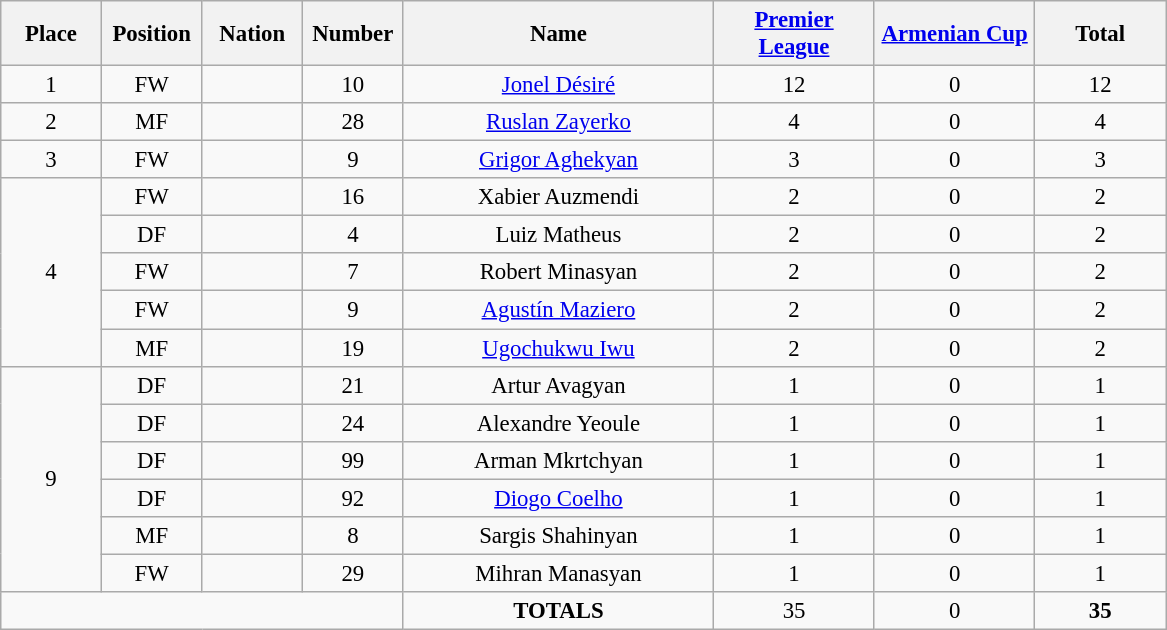<table class="wikitable" style="font-size: 95%; text-align: center;">
<tr>
<th width=60>Place</th>
<th width=60>Position</th>
<th width=60>Nation</th>
<th width=60>Number</th>
<th width=200>Name</th>
<th width=100><a href='#'>Premier League</a></th>
<th width=100><a href='#'>Armenian Cup</a></th>
<th width=80><strong>Total</strong></th>
</tr>
<tr>
<td>1</td>
<td>FW</td>
<td></td>
<td>10</td>
<td><a href='#'>Jonel Désiré</a></td>
<td>12</td>
<td>0</td>
<td>12</td>
</tr>
<tr>
<td>2</td>
<td>MF</td>
<td></td>
<td>28</td>
<td><a href='#'>Ruslan Zayerko</a></td>
<td>4</td>
<td>0</td>
<td>4</td>
</tr>
<tr>
<td>3</td>
<td>FW</td>
<td></td>
<td>9</td>
<td><a href='#'>Grigor Aghekyan</a></td>
<td>3</td>
<td>0</td>
<td>3</td>
</tr>
<tr>
<td rowspan="5">4</td>
<td>FW</td>
<td></td>
<td>16</td>
<td>Xabier Auzmendi</td>
<td>2</td>
<td>0</td>
<td>2</td>
</tr>
<tr>
<td>DF</td>
<td></td>
<td>4</td>
<td>Luiz Matheus</td>
<td>2</td>
<td>0</td>
<td>2</td>
</tr>
<tr>
<td>FW</td>
<td></td>
<td>7</td>
<td>Robert Minasyan</td>
<td>2</td>
<td>0</td>
<td>2</td>
</tr>
<tr>
<td>FW</td>
<td></td>
<td>9</td>
<td><a href='#'>Agustín Maziero</a></td>
<td>2</td>
<td>0</td>
<td>2</td>
</tr>
<tr>
<td>MF</td>
<td></td>
<td>19</td>
<td><a href='#'>Ugochukwu Iwu</a></td>
<td>2</td>
<td>0</td>
<td>2</td>
</tr>
<tr>
<td rowspan="6">9</td>
<td>DF</td>
<td></td>
<td>21</td>
<td>Artur Avagyan</td>
<td>1</td>
<td>0</td>
<td>1</td>
</tr>
<tr>
<td>DF</td>
<td></td>
<td>24</td>
<td>Alexandre Yeoule</td>
<td>1</td>
<td>0</td>
<td>1</td>
</tr>
<tr>
<td>DF</td>
<td></td>
<td>99</td>
<td>Arman Mkrtchyan</td>
<td>1</td>
<td>0</td>
<td>1</td>
</tr>
<tr>
<td>DF</td>
<td></td>
<td>92</td>
<td><a href='#'>Diogo Coelho</a></td>
<td>1</td>
<td>0</td>
<td>1</td>
</tr>
<tr>
<td>MF</td>
<td></td>
<td>8</td>
<td>Sargis Shahinyan</td>
<td>1</td>
<td>0</td>
<td>1</td>
</tr>
<tr>
<td>FW</td>
<td></td>
<td>29</td>
<td>Mihran Manasyan</td>
<td>1</td>
<td>0</td>
<td>1</td>
</tr>
<tr>
<td colspan="4"></td>
<td><strong>TOTALS</strong></td>
<td>35</td>
<td>0</td>
<td><strong>35</strong></td>
</tr>
</table>
